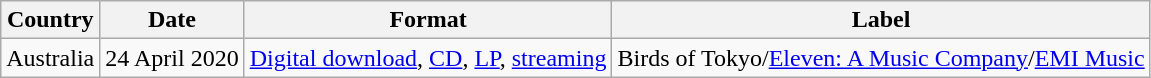<table class="wikitable plainrowheaders">
<tr>
<th scope="col">Country</th>
<th scope="col">Date</th>
<th scope="col">Format</th>
<th scope="col">Label</th>
</tr>
<tr>
<td>Australia</td>
<td>24 April 2020</td>
<td><a href='#'>Digital download</a>, <a href='#'>CD</a>, <a href='#'>LP</a>, <a href='#'>streaming</a></td>
<td>Birds of Tokyo/<a href='#'>Eleven: A Music Company</a>/<a href='#'>EMI Music</a></td>
</tr>
</table>
